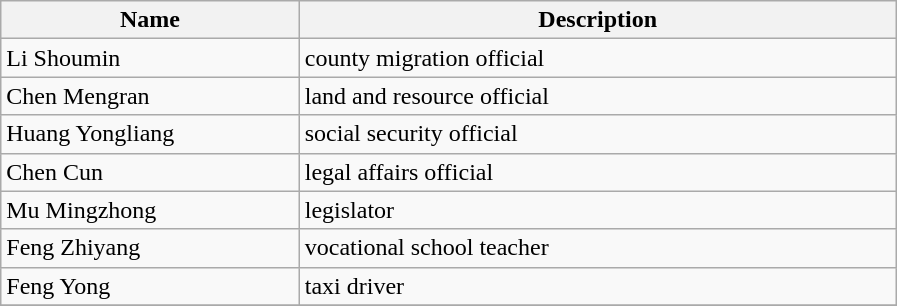<table class="wikitable sortable">
<tr>
<th width=20%>Name</th>
<th width=40%>Description</th>
</tr>
<tr>
<td>Li Shoumin</td>
<td>county migration official</td>
</tr>
<tr>
<td>Chen Mengran</td>
<td>land and resource official</td>
</tr>
<tr>
<td>Huang Yongliang</td>
<td>social security official</td>
</tr>
<tr>
<td>Chen Cun</td>
<td>legal affairs official</td>
</tr>
<tr>
<td>Mu Mingzhong</td>
<td>legislator</td>
</tr>
<tr>
<td>Feng Zhiyang</td>
<td>vocational school teacher</td>
</tr>
<tr>
<td>Feng Yong</td>
<td>taxi driver</td>
</tr>
<tr>
</tr>
</table>
